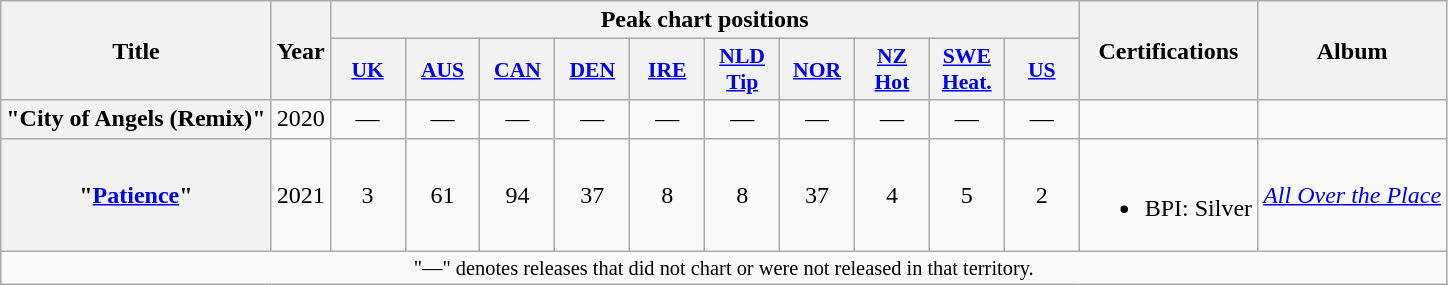<table class="wikitable plainrowheaders" style="text-align:center;">
<tr>
<th scope="col" rowspan="2">Title</th>
<th scope="col" rowspan="2">Year</th>
<th scope="col" colspan="10">Peak chart positions</th>
<th scope="col" rowspan="2">Certifications</th>
<th scope="col" rowspan="2">Album</th>
</tr>
<tr>
<th scope="col" style="width:3em;font-size:90%;"><a href='#'>UK</a><br></th>
<th scope="col" style="width:3em;font-size:90%;"><a href='#'>AUS</a><br></th>
<th scope="col" style="width:3em;font-size:90%;"><a href='#'>CAN</a><br></th>
<th scope="col" style="width:3em;font-size:90%;"><a href='#'>DEN</a><br></th>
<th scope="col" style="width:3em;font-size:90%;"><a href='#'>IRE</a><br></th>
<th scope="col" style="width:3em;font-size:90%;"><a href='#'>NLD<br>Tip</a><br></th>
<th scope="col" style="width:3em;font-size:90%;"><a href='#'>NOR</a><br></th>
<th scope="col" style="width:3em;font-size:90%;"><a href='#'>NZ<br>Hot</a><br></th>
<th scope="col" style="width:3em;font-size:90%;"><a href='#'>SWE<br>Heat.</a><br></th>
<th scope="col" style="width:3em;font-size:90%;"><a href='#'>US</a><br></th>
</tr>
<tr>
<th scope="row">"City of Angels (Remix)"<br></th>
<td>2020</td>
<td>—</td>
<td>—</td>
<td>—</td>
<td>—</td>
<td>—</td>
<td>—</td>
<td>—</td>
<td>—</td>
<td>—</td>
<td>—</td>
<td></td>
<td></td>
</tr>
<tr>
<th scope="row">"<a href='#'>Patience</a>"<br></th>
<td>2021</td>
<td>3</td>
<td>61</td>
<td>94</td>
<td>37</td>
<td>8</td>
<td>8</td>
<td>37</td>
<td>4</td>
<td>5</td>
<td>2</td>
<td><br><ul><li>BPI: Silver</li></ul></td>
<td><em><a href='#'>All Over the Place</a></em></td>
</tr>
<tr>
<td colspan="14" style="font-size:85%;">"—" denotes releases that did not chart or were not released in that territory.</td>
</tr>
</table>
